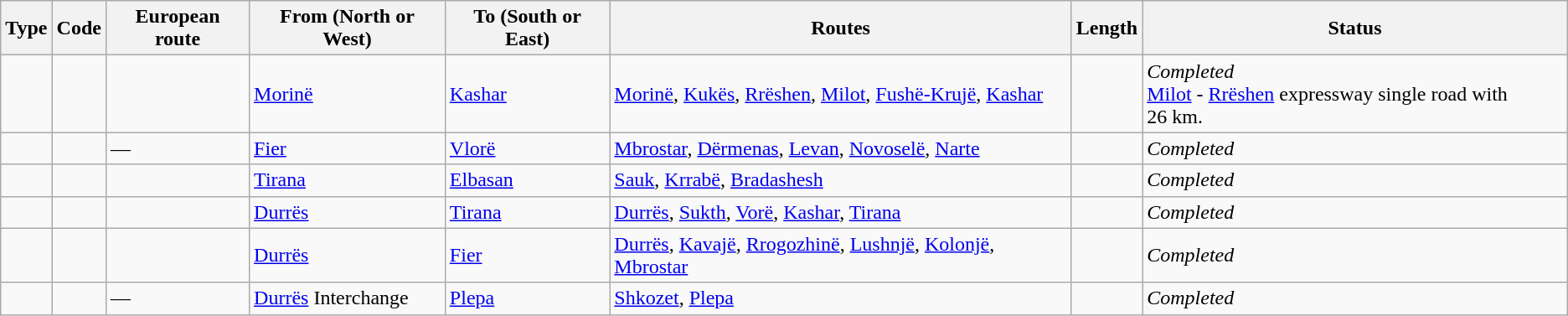<table class="wikitable sortable">
<tr>
<th>Type</th>
<th>Code</th>
<th>European route</th>
<th>From (North or West)</th>
<th>To (South or East)</th>
<th>Routes</th>
<th>Length</th>
<th>Status</th>
</tr>
<tr>
<td></td>
<td></td>
<td></td>
<td><a href='#'>Morinë</a> </td>
<td><a href='#'>Kashar</a> </td>
<td><a href='#'>Morinë</a>, <a href='#'>Kukës</a>, <a href='#'>Rrëshen</a>, <a href='#'>Milot</a>, <a href='#'>Fushë-Krujë</a>, <a href='#'>Kashar</a></td>
<td></td>
<td><em>Completed</em><br><a href='#'>Milot</a> - <a href='#'>Rrëshen</a> expressway single road with 26 km.</td>
</tr>
<tr>
<td></td>
<td></td>
<td>—</td>
<td><a href='#'>Fier</a></td>
<td><a href='#'>Vlorë</a> <br></td>
<td><a href='#'>Mbrostar</a>, <a href='#'>Dërmenas</a>, <a href='#'>Levan</a>, <a href='#'>Novoselë</a>, <a href='#'>Narte</a></td>
<td></td>
<td><em>Completed</em></td>
</tr>
<tr>
<td></td>
<td></td>
<td></td>
<td><a href='#'>Tirana</a></td>
<td><a href='#'>Elbasan</a> </td>
<td><a href='#'>Sauk</a>, <a href='#'>Krrabë</a>, <a href='#'>Bradashesh</a></td>
<td></td>
<td><em>Completed</em></td>
</tr>
<tr>
<td></td>
<td></td>
<td></td>
<td><a href='#'>Durrës</a> <br></td>
<td><a href='#'>Tirana</a></td>
<td><a href='#'>Durrës</a>, <a href='#'>Sukth</a>, <a href='#'>Vorë</a>, <a href='#'>Kashar</a>, <a href='#'>Tirana</a></td>
<td></td>
<td><em>Completed</em></td>
</tr>
<tr>
<td></td>
<td></td>
<td></td>
<td><a href='#'>Durrës</a> <br></td>
<td><a href='#'>Fier</a> </td>
<td><a href='#'>Durrës</a>, <a href='#'>Kavajë</a>, <a href='#'>Rrogozhinë</a>, <a href='#'>Lushnjë</a>, <a href='#'>Kolonjë</a>, <a href='#'>Mbrostar</a></td>
<td></td>
<td><em>Completed</em></td>
</tr>
<tr>
<td></td>
<td></td>
<td>—</td>
<td><a href='#'>Durrës</a> Interchange </td>
<td><a href='#'>Plepa</a> </td>
<td><a href='#'>Shkozet</a>, <a href='#'>Plepa</a></td>
<td></td>
<td><em>Completed</em></td>
</tr>
</table>
